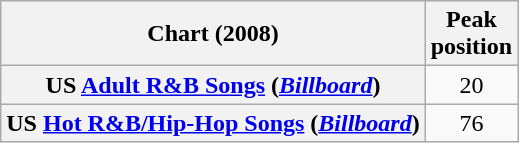<table class="wikitable sortable plainrowheaders" style="text-align:center">
<tr>
<th scope="col">Chart (2008)</th>
<th scope="col">Peak<br>position</th>
</tr>
<tr>
<th scope="row">US <a href='#'>Adult R&B Songs</a> (<em><a href='#'>Billboard</a></em>)</th>
<td>20</td>
</tr>
<tr>
<th scope="row">US <a href='#'>Hot R&B/Hip-Hop Songs</a> (<em><a href='#'>Billboard</a></em>)</th>
<td>76</td>
</tr>
</table>
